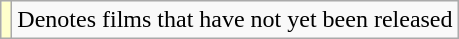<table class="sortable wikitable">
<tr>
<td style="background:#ffc;"></td>
<td>Denotes films that have not yet been released</td>
</tr>
</table>
